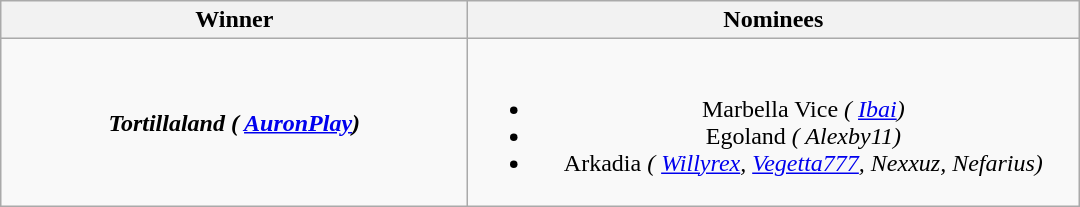<table class="wikitable" style="text-align:center;">
<tr>
<th scope="col" style="width:19em;">Winner</th>
<th scope="col" style="width:25em;">Nominees</th>
</tr>
<tr>
<td><strong><em>Tortillaland<em> ( <a href='#'>AuronPlay</a>)<strong></td>
<td><br><ul><li></em>Marbella Vice<em> ( <a href='#'>Ibai</a>)</li><li></em>Egoland<em> ( Alexby11)</li><li></em>Arkadia<em> ( <a href='#'>Willyrex</a>,  <a href='#'>Vegetta777</a>,  Nexxuz,  Nefarius)</li></ul></td>
</tr>
</table>
